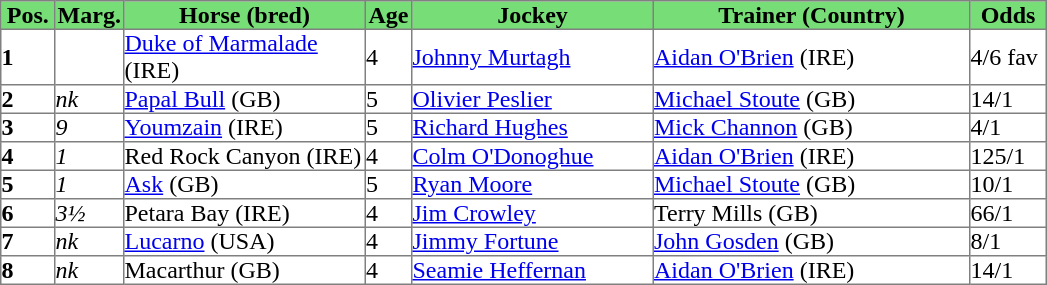<table class = "sortable" | border="1" cellpadding="0" style="border-collapse: collapse;">
<tr style="background:#7d7; text-align:center;">
<th style="width:35px;"><strong>Pos.</strong></th>
<th style="width:45px;"><strong>Marg.</strong></th>
<th style="width:160px;"><strong>Horse (bred)</strong></th>
<th style="width:30px;"><strong>Age</strong></th>
<th style="width:160px;"><strong>Jockey</strong></th>
<th style="width:210px;"><strong>Trainer (Country)</strong></th>
<th style="width:50px;"><strong>Odds</strong></th>
</tr>
<tr>
<td><strong>1</strong></td>
<td></td>
<td><a href='#'>Duke of Marmalade</a> (IRE)</td>
<td>4</td>
<td><a href='#'>Johnny Murtagh</a></td>
<td><a href='#'>Aidan O'Brien</a> (IRE)</td>
<td>4/6 fav</td>
</tr>
<tr>
<td><strong>2</strong></td>
<td><em>nk</em></td>
<td><a href='#'>Papal Bull</a> (GB)</td>
<td>5</td>
<td><a href='#'>Olivier Peslier</a></td>
<td><a href='#'>Michael Stoute</a> (GB)</td>
<td>14/1</td>
</tr>
<tr>
<td><strong>3</strong></td>
<td><em>9</em></td>
<td><a href='#'>Youmzain</a> (IRE)</td>
<td>5</td>
<td><a href='#'>Richard Hughes</a></td>
<td><a href='#'>Mick Channon</a> (GB)</td>
<td>4/1</td>
</tr>
<tr>
<td><strong>4</strong></td>
<td><em>1</em></td>
<td>Red Rock Canyon (IRE)</td>
<td>4</td>
<td><a href='#'>Colm O'Donoghue</a></td>
<td><a href='#'>Aidan O'Brien</a> (IRE)</td>
<td>125/1</td>
</tr>
<tr>
<td><strong>5</strong></td>
<td><em>1</em></td>
<td><a href='#'>Ask</a> (GB)</td>
<td>5</td>
<td><a href='#'>Ryan Moore</a></td>
<td><a href='#'>Michael Stoute</a> (GB)</td>
<td>10/1</td>
</tr>
<tr>
<td><strong>6</strong></td>
<td><em>3½</em></td>
<td>Petara Bay (IRE)</td>
<td>4</td>
<td><a href='#'>Jim Crowley</a></td>
<td>Terry Mills (GB)</td>
<td>66/1</td>
</tr>
<tr>
<td><strong>7</strong></td>
<td><em>nk</em></td>
<td><a href='#'>Lucarno</a> (USA)</td>
<td>4</td>
<td><a href='#'>Jimmy Fortune</a></td>
<td><a href='#'>John Gosden</a> (GB)</td>
<td>8/1</td>
</tr>
<tr>
<td><strong>8</strong></td>
<td><em>nk</em></td>
<td>Macarthur (GB)</td>
<td>4</td>
<td><a href='#'>Seamie Heffernan</a></td>
<td><a href='#'>Aidan O'Brien</a> (IRE)</td>
<td>14/1</td>
</tr>
</table>
